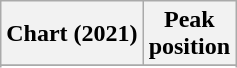<table class="wikitable sortable plainrowheaders">
<tr>
<th scope=col>Chart (2021)</th>
<th scope=col>Peak<br>position</th>
</tr>
<tr>
</tr>
<tr>
</tr>
<tr>
</tr>
<tr>
</tr>
</table>
